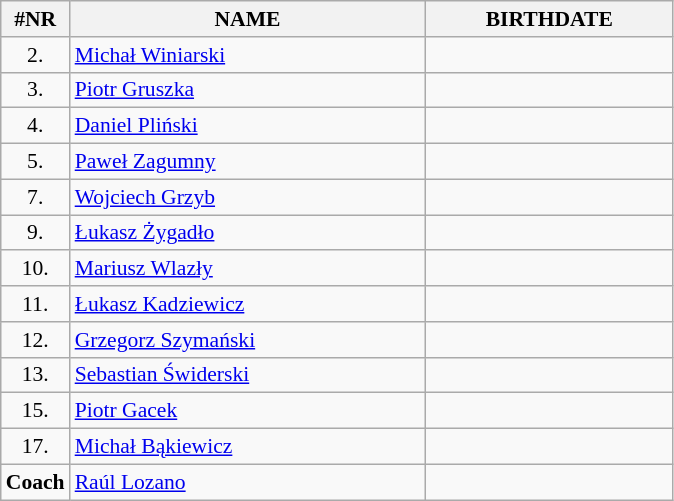<table class="wikitable" style="border-collapse: collapse; font-size: 90%;">
<tr>
<th>#NR</th>
<th align="left" style="width: 16em">NAME</th>
<th align="center" style="width: 11em">BIRTHDATE</th>
</tr>
<tr>
<td align="center">2.</td>
<td><a href='#'>Michał Winiarski</a></td>
<td align="center"></td>
</tr>
<tr>
<td align="center">3.</td>
<td><a href='#'>Piotr Gruszka</a></td>
<td align="center"></td>
</tr>
<tr>
<td align="center">4.</td>
<td><a href='#'>Daniel Pliński</a></td>
<td align="center"></td>
</tr>
<tr>
<td align="center">5.</td>
<td><a href='#'>Paweł Zagumny</a></td>
<td align="center"></td>
</tr>
<tr>
<td align="center">7.</td>
<td><a href='#'>Wojciech Grzyb</a></td>
<td align="center"></td>
</tr>
<tr>
<td align="center">9.</td>
<td><a href='#'>Łukasz Żygadło</a></td>
<td align="center"></td>
</tr>
<tr>
<td align="center">10.</td>
<td><a href='#'>Mariusz Wlazły</a></td>
<td align="center"></td>
</tr>
<tr>
<td align="center">11.</td>
<td><a href='#'>Łukasz Kadziewicz</a></td>
<td align="center"></td>
</tr>
<tr>
<td align="center">12.</td>
<td><a href='#'>Grzegorz Szymański</a></td>
<td align="center"></td>
</tr>
<tr>
<td align="center">13.</td>
<td><a href='#'>Sebastian Świderski</a></td>
<td align="center"></td>
</tr>
<tr>
<td align="center">15.</td>
<td><a href='#'>Piotr Gacek</a></td>
<td align="center"></td>
</tr>
<tr>
<td align="center">17.</td>
<td><a href='#'>Michał Bąkiewicz</a></td>
<td align="center"></td>
</tr>
<tr>
<td align="center"><strong>Coach</strong></td>
<td><a href='#'>Raúl Lozano</a></td>
<td align="center"></td>
</tr>
</table>
